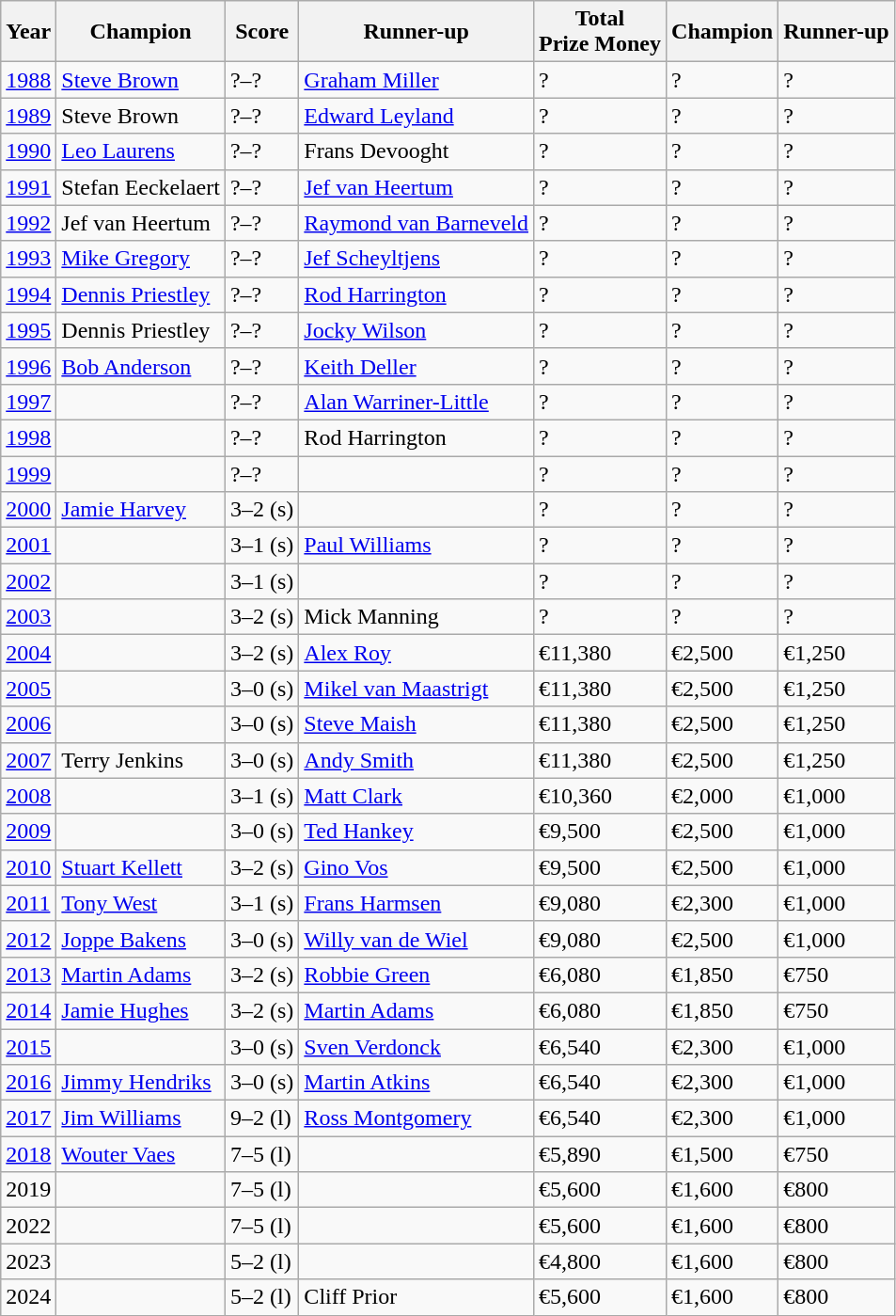<table class="wikitable">
<tr>
<th>Year</th>
<th>Champion</th>
<th>Score</th>
<th>Runner-up</th>
<th>Total<br>Prize Money</th>
<th>Champion</th>
<th>Runner-up</th>
</tr>
<tr>
<td><a href='#'>1988</a></td>
<td> <a href='#'>Steve Brown</a></td>
<td>?–?</td>
<td> <a href='#'>Graham Miller</a></td>
<td>?</td>
<td>?</td>
<td>?</td>
</tr>
<tr>
<td><a href='#'>1989</a></td>
<td> Steve Brown</td>
<td>?–?</td>
<td> <a href='#'>Edward Leyland</a></td>
<td>?</td>
<td>?</td>
<td>?</td>
</tr>
<tr>
<td><a href='#'>1990</a></td>
<td> <a href='#'>Leo Laurens</a></td>
<td>?–?</td>
<td> Frans Devooght</td>
<td>?</td>
<td>?</td>
<td>?</td>
</tr>
<tr>
<td><a href='#'>1991</a></td>
<td> Stefan Eeckelaert</td>
<td>?–?</td>
<td> <a href='#'>Jef van Heertum</a></td>
<td>?</td>
<td>?</td>
<td>?</td>
</tr>
<tr>
<td><a href='#'>1992</a></td>
<td> Jef van Heertum</td>
<td>?–?</td>
<td> <a href='#'>Raymond van Barneveld</a></td>
<td>?</td>
<td>?</td>
<td>?</td>
</tr>
<tr>
<td><a href='#'>1993</a></td>
<td> <a href='#'>Mike Gregory</a></td>
<td>?–?</td>
<td> <a href='#'>Jef Scheyltjens</a></td>
<td>?</td>
<td>?</td>
<td>?</td>
</tr>
<tr>
<td><a href='#'>1994</a></td>
<td> <a href='#'>Dennis Priestley</a></td>
<td>?–?</td>
<td> <a href='#'>Rod Harrington</a></td>
<td>?</td>
<td>?</td>
<td>?</td>
</tr>
<tr>
<td><a href='#'>1995</a></td>
<td> Dennis Priestley</td>
<td>?–?</td>
<td> <a href='#'>Jocky Wilson</a></td>
<td>?</td>
<td>?</td>
<td>?</td>
</tr>
<tr>
<td><a href='#'>1996</a></td>
<td> <a href='#'>Bob Anderson</a></td>
<td>?–?</td>
<td> <a href='#'>Keith Deller</a></td>
<td>?</td>
<td>?</td>
<td>?</td>
</tr>
<tr>
<td><a href='#'>1997</a></td>
<td></td>
<td>?–?</td>
<td> <a href='#'>Alan Warriner-Little</a></td>
<td>?</td>
<td>?</td>
<td>?</td>
</tr>
<tr>
<td><a href='#'>1998</a></td>
<td></td>
<td>?–?</td>
<td> Rod Harrington</td>
<td>?</td>
<td>?</td>
<td>?</td>
</tr>
<tr>
<td><a href='#'>1999</a></td>
<td></td>
<td>?–?</td>
<td></td>
<td>?</td>
<td>?</td>
<td>?</td>
</tr>
<tr>
<td><a href='#'>2000</a></td>
<td> <a href='#'>Jamie Harvey</a></td>
<td>3–2 (s)</td>
<td></td>
<td>?</td>
<td>?</td>
<td>?</td>
</tr>
<tr>
<td><a href='#'>2001</a></td>
<td></td>
<td>3–1 (s)</td>
<td> <a href='#'>Paul Williams</a></td>
<td>?</td>
<td>?</td>
<td>?</td>
</tr>
<tr>
<td><a href='#'>2002</a></td>
<td></td>
<td>3–1 (s)</td>
<td></td>
<td>?</td>
<td>?</td>
<td>?</td>
</tr>
<tr>
<td><a href='#'>2003</a></td>
<td></td>
<td>3–2 (s)</td>
<td> Mick Manning</td>
<td>?</td>
<td>?</td>
<td>?</td>
</tr>
<tr>
<td><a href='#'>2004</a></td>
<td></td>
<td>3–2 (s)</td>
<td> <a href='#'>Alex Roy</a></td>
<td>€11,380</td>
<td>€2,500</td>
<td>€1,250</td>
</tr>
<tr>
<td><a href='#'>2005</a></td>
<td></td>
<td>3–0 (s)</td>
<td> <a href='#'>Mikel van Maastrigt</a></td>
<td>€11,380</td>
<td>€2,500</td>
<td>€1,250</td>
</tr>
<tr>
<td><a href='#'>2006</a></td>
<td></td>
<td>3–0 (s)</td>
<td> <a href='#'>Steve Maish</a></td>
<td>€11,380</td>
<td>€2,500</td>
<td>€1,250</td>
</tr>
<tr>
<td><a href='#'>2007</a></td>
<td> Terry Jenkins</td>
<td>3–0 (s)</td>
<td> <a href='#'>Andy Smith</a></td>
<td>€11,380</td>
<td>€2,500</td>
<td>€1,250</td>
</tr>
<tr>
<td><a href='#'>2008</a></td>
<td></td>
<td>3–1 (s)</td>
<td> <a href='#'>Matt Clark</a></td>
<td>€10,360</td>
<td>€2,000</td>
<td>€1,000</td>
</tr>
<tr>
<td><a href='#'>2009</a></td>
<td></td>
<td>3–0 (s)</td>
<td> <a href='#'>Ted Hankey</a></td>
<td>€9,500</td>
<td>€2,500</td>
<td>€1,000</td>
</tr>
<tr>
<td><a href='#'>2010</a></td>
<td> <a href='#'>Stuart Kellett</a></td>
<td>3–2 (s)</td>
<td> <a href='#'>Gino Vos</a></td>
<td>€9,500</td>
<td>€2,500</td>
<td>€1,000</td>
</tr>
<tr>
<td><a href='#'>2011</a></td>
<td> <a href='#'>Tony West</a></td>
<td>3–1 (s)</td>
<td> <a href='#'>Frans Harmsen</a></td>
<td>€9,080</td>
<td>€2,300</td>
<td>€1,000</td>
</tr>
<tr>
<td><a href='#'>2012</a></td>
<td> <a href='#'>Joppe Bakens</a></td>
<td>3–0 (s)</td>
<td> <a href='#'>Willy van de Wiel</a></td>
<td>€9,080</td>
<td>€2,500</td>
<td>€1,000</td>
</tr>
<tr>
<td><a href='#'>2013</a></td>
<td> <a href='#'>Martin Adams</a></td>
<td>3–2 (s)</td>
<td> <a href='#'>Robbie Green</a></td>
<td>€6,080</td>
<td>€1,850</td>
<td>€750</td>
</tr>
<tr>
<td><a href='#'>2014</a></td>
<td> <a href='#'>Jamie Hughes</a></td>
<td>3–2 (s)</td>
<td> <a href='#'>Martin Adams</a></td>
<td>€6,080</td>
<td>€1,850</td>
<td>€750</td>
</tr>
<tr>
<td><a href='#'>2015</a></td>
<td></td>
<td>3–0 (s)</td>
<td> <a href='#'>Sven Verdonck</a></td>
<td>€6,540</td>
<td>€2,300</td>
<td>€1,000</td>
</tr>
<tr>
<td><a href='#'>2016</a></td>
<td> <a href='#'>Jimmy Hendriks</a></td>
<td>3–0 (s)</td>
<td> <a href='#'>Martin Atkins</a></td>
<td>€6,540</td>
<td>€2,300</td>
<td>€1,000</td>
</tr>
<tr>
<td><a href='#'>2017</a></td>
<td> <a href='#'>Jim Williams</a></td>
<td>9–2 (l)</td>
<td> <a href='#'>Ross Montgomery</a></td>
<td>€6,540</td>
<td>€2,300</td>
<td>€1,000</td>
</tr>
<tr>
<td><a href='#'>2018</a></td>
<td> <a href='#'>Wouter Vaes</a></td>
<td>7–5 (l)</td>
<td></td>
<td>€5,890</td>
<td>€1,500</td>
<td>€750</td>
</tr>
<tr>
<td>2019</td>
<td></td>
<td>7–5 (l)</td>
<td></td>
<td>€5,600</td>
<td>€1,600</td>
<td>€800</td>
</tr>
<tr>
<td>2022</td>
<td></td>
<td>7–5 (l)</td>
<td></td>
<td>€5,600</td>
<td>€1,600</td>
<td>€800</td>
</tr>
<tr>
<td>2023</td>
<td></td>
<td>5–2 (l)</td>
<td></td>
<td>€4,800</td>
<td>€1,600</td>
<td>€800</td>
</tr>
<tr>
<td>2024</td>
<td></td>
<td>5–2 (l)</td>
<td> Cliff Prior</td>
<td>€5,600</td>
<td>€1,600</td>
<td>€800</td>
</tr>
</table>
